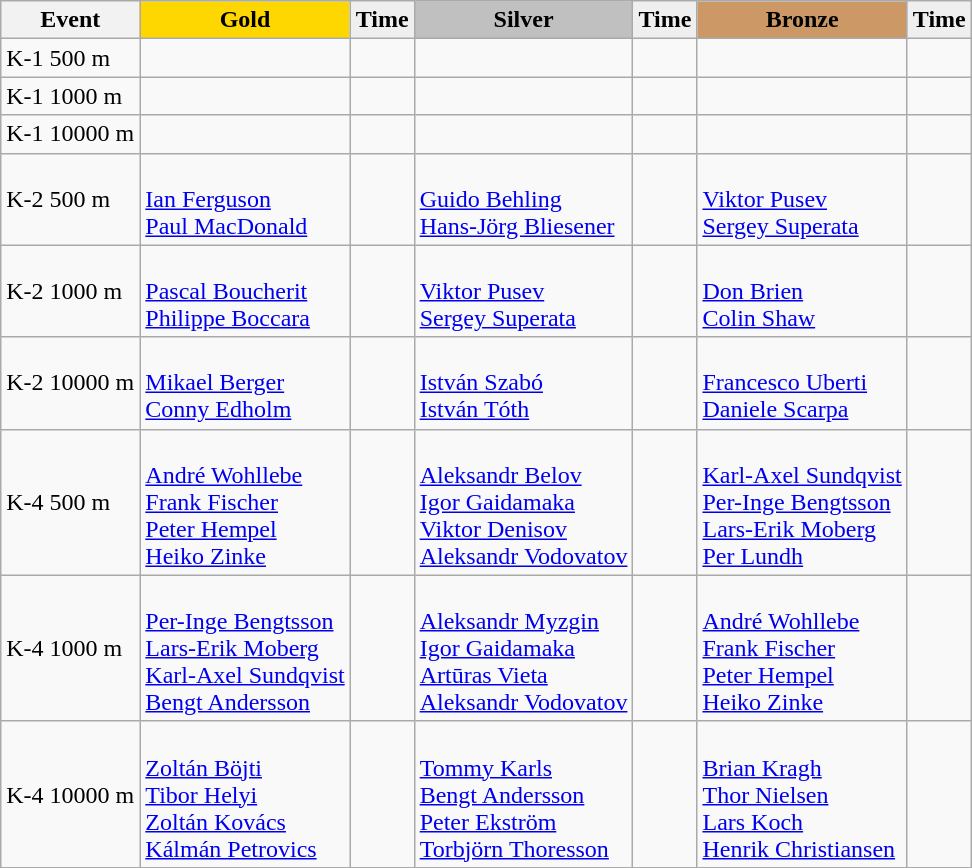<table class="wikitable">
<tr>
<th>Event</th>
<td align=center bgcolor="gold"><strong>Gold</strong></td>
<td align=center bgcolor="EFEFEF"><strong>Time</strong></td>
<td align=center bgcolor="silver"><strong>Silver</strong></td>
<td align=center bgcolor="EFEFEF"><strong>Time</strong></td>
<td align=center bgcolor="CC9966"><strong>Bronze</strong></td>
<td align=center bgcolor="EFEFEF"><strong>Time</strong></td>
</tr>
<tr>
<td>K-1 500 m</td>
<td></td>
<td></td>
<td></td>
<td></td>
<td></td>
<td></td>
</tr>
<tr>
<td>K-1 1000 m</td>
<td></td>
<td></td>
<td></td>
<td></td>
<td></td>
<td></td>
</tr>
<tr>
<td>K-1 10000 m</td>
<td></td>
<td></td>
<td></td>
<td></td>
<td></td>
<td></td>
</tr>
<tr>
<td>K-2 500 m</td>
<td><br><a href='#'>Ian Ferguson</a><br><a href='#'>Paul MacDonald</a></td>
<td></td>
<td><br><a href='#'>Guido Behling</a><br><a href='#'>Hans-Jörg Bliesener</a></td>
<td></td>
<td><br><a href='#'>Viktor Pusev</a><br><a href='#'>Sergey Superata</a></td>
<td></td>
</tr>
<tr>
<td>K-2 1000 m</td>
<td><br><a href='#'>Pascal Boucherit</a><br><a href='#'>Philippe Boccara</a></td>
<td></td>
<td><br><a href='#'>Viktor Pusev</a><br><a href='#'>Sergey Superata</a></td>
<td></td>
<td><br><a href='#'>Don Brien</a><br><a href='#'>Colin Shaw</a></td>
<td></td>
</tr>
<tr>
<td>K-2 10000 m</td>
<td><br><a href='#'>Mikael Berger</a><br><a href='#'>Conny Edholm</a></td>
<td></td>
<td><br><a href='#'>István Szabó</a><br><a href='#'>István Tóth</a></td>
<td></td>
<td><br><a href='#'>Francesco Uberti</a><br><a href='#'>Daniele Scarpa</a></td>
<td></td>
</tr>
<tr>
<td>K-4 500 m</td>
<td><br><a href='#'>André Wohllebe</a><br><a href='#'>Frank Fischer</a><br><a href='#'>Peter Hempel</a><br><a href='#'>Heiko Zinke</a></td>
<td></td>
<td><br><a href='#'>Aleksandr Belov</a><br><a href='#'>Igor Gaidamaka</a><br><a href='#'>Viktor Denisov</a><br><a href='#'>Aleksandr Vodovatov</a></td>
<td></td>
<td><br><a href='#'>Karl-Axel Sundqvist</a><br><a href='#'>Per-Inge Bengtsson</a><br><a href='#'>Lars-Erik Moberg</a><br><a href='#'>Per Lundh</a></td>
<td></td>
</tr>
<tr>
<td>K-4 1000 m</td>
<td><br><a href='#'>Per-Inge Bengtsson</a><br><a href='#'>Lars-Erik Moberg</a><br><a href='#'>Karl-Axel Sundqvist</a><br><a href='#'>Bengt Andersson</a></td>
<td></td>
<td><br><a href='#'>Aleksandr Myzgin</a><br><a href='#'>Igor Gaidamaka</a><br><a href='#'>Artūras Vieta</a><br><a href='#'>Aleksandr Vodovatov</a></td>
<td></td>
<td><br><a href='#'>André Wohllebe</a><br><a href='#'>Frank Fischer</a><br><a href='#'>Peter Hempel</a><br><a href='#'>Heiko Zinke</a></td>
<td></td>
</tr>
<tr>
<td>K-4 10000 m</td>
<td><br><a href='#'>Zoltán Böjti</a><br><a href='#'>Tibor Helyi</a><br><a href='#'>Zoltán Kovács</a><br><a href='#'>Kálmán Petrovics</a></td>
<td></td>
<td><br><a href='#'>Tommy Karls</a><br><a href='#'>Bengt Andersson</a><br><a href='#'>Peter Ekström</a><br><a href='#'>Torbjörn Thoresson</a></td>
<td></td>
<td><br><a href='#'>Brian Kragh</a><br><a href='#'>Thor Nielsen</a><br><a href='#'>Lars Koch</a><br><a href='#'>Henrik Christiansen</a></td>
<td></td>
</tr>
</table>
